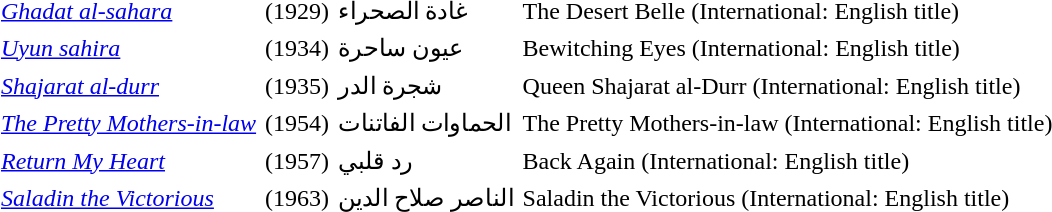<table cellpadding=2>
<tr>
<td><em><a href='#'>Ghadat al-sahara</a></em></td>
<td>(1929)</td>
<td>غادة الصحراء</td>
<td>The Desert Belle (International: English title)</td>
</tr>
<tr>
<td><em><a href='#'>Uyun sahira</a></em></td>
<td>(1934)</td>
<td>عيون ساحرة</td>
<td>Bewitching Eyes (International: English title)</td>
</tr>
<tr>
<td><em><a href='#'>Shajarat al-durr</a></em></td>
<td>(1935)</td>
<td>شجرة الدر</td>
<td>Queen Shajarat al-Durr (International: English title)</td>
</tr>
<tr>
<td><em><a href='#'>The Pretty Mothers-in-law</a></em></td>
<td>(1954)</td>
<td>الحماوات الفاتنات</td>
<td>The Pretty Mothers-in-law (International: English title)</td>
</tr>
<tr>
<td><em><a href='#'>Return My Heart</a></em></td>
<td>(1957)</td>
<td>رد قلبي</td>
<td>Back Again (International: English title)</td>
</tr>
<tr>
<td><em><a href='#'>Saladin the Victorious</a></em></td>
<td>(1963)</td>
<td>الناصر صلاح الدين</td>
<td>Saladin the Victorious (International: English title)</td>
</tr>
<tr>
</tr>
</table>
